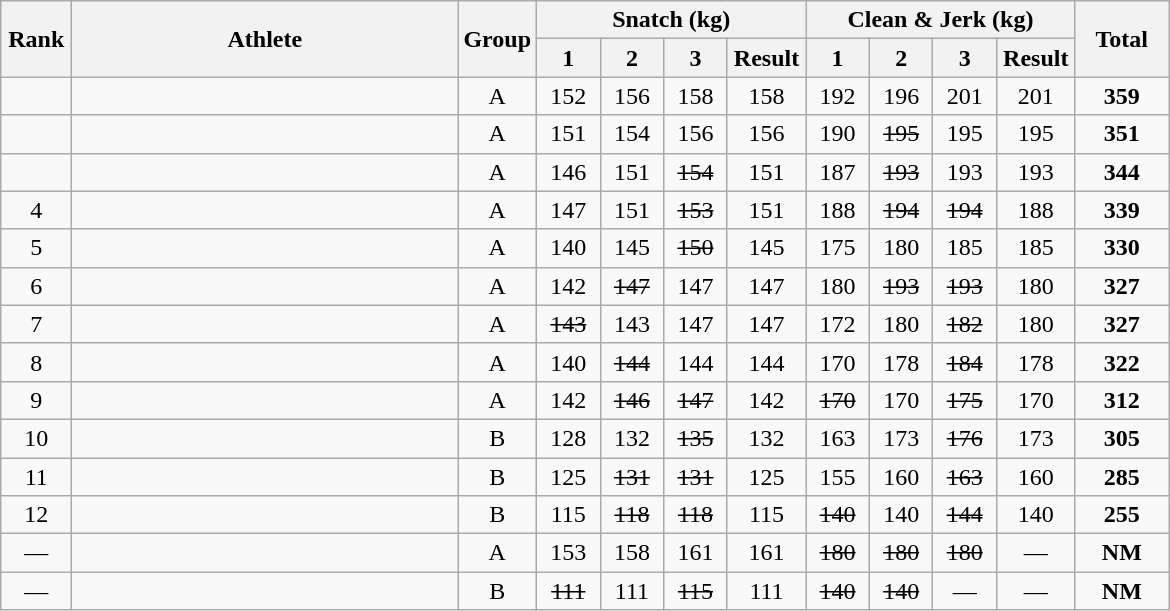<table class = "wikitable" style="text-align:center;">
<tr>
<th rowspan=2 width=40>Rank</th>
<th rowspan=2 width=250>Athlete</th>
<th rowspan=2 width=40>Group</th>
<th colspan=4>Snatch (kg)</th>
<th colspan=4>Clean & Jerk (kg)</th>
<th rowspan=2 width=55>Total</th>
</tr>
<tr>
<th width=35>1</th>
<th width=35>2</th>
<th width=35>3</th>
<th width=45>Result</th>
<th width=35>1</th>
<th width=35>2</th>
<th width=35>3</th>
<th width=45>Result</th>
</tr>
<tr>
<td></td>
<td align=left></td>
<td>A</td>
<td>152</td>
<td>156</td>
<td>158</td>
<td>158</td>
<td>192</td>
<td>196</td>
<td>201</td>
<td>201</td>
<td><strong>359</strong></td>
</tr>
<tr>
<td></td>
<td align=left></td>
<td>A</td>
<td>151</td>
<td>154</td>
<td>156</td>
<td>156</td>
<td>190</td>
<td><s>195</s></td>
<td>195</td>
<td>195</td>
<td><strong>351</strong></td>
</tr>
<tr>
<td></td>
<td align=left></td>
<td>A</td>
<td>146</td>
<td>151</td>
<td><s>154</s></td>
<td>151</td>
<td>187</td>
<td><s>193</s></td>
<td>193</td>
<td>193</td>
<td><strong>344</strong></td>
</tr>
<tr>
<td>4</td>
<td align=left></td>
<td>A</td>
<td>147</td>
<td>151</td>
<td><s>153</s></td>
<td>151</td>
<td>188</td>
<td><s>194</s></td>
<td><s>194</s></td>
<td>188</td>
<td><strong>339</strong></td>
</tr>
<tr>
<td>5</td>
<td align=left></td>
<td>A</td>
<td>140</td>
<td>145</td>
<td><s>150</s></td>
<td>145</td>
<td>175</td>
<td>180</td>
<td>185</td>
<td>185</td>
<td><strong>330</strong></td>
</tr>
<tr>
<td>6</td>
<td align=left></td>
<td>A</td>
<td>142</td>
<td><s>147</s></td>
<td>147</td>
<td>147</td>
<td>180</td>
<td><s>193</s></td>
<td><s>193</s></td>
<td>180</td>
<td><strong>327</strong></td>
</tr>
<tr>
<td>7</td>
<td align=left></td>
<td>A</td>
<td><s>143</s></td>
<td>143</td>
<td>147</td>
<td>147</td>
<td>172</td>
<td>180</td>
<td><s>182</s></td>
<td>180</td>
<td><strong>327</strong></td>
</tr>
<tr>
<td>8</td>
<td align=left></td>
<td>A</td>
<td>140</td>
<td><s>144</s></td>
<td>144</td>
<td>144</td>
<td>170</td>
<td>178</td>
<td><s>184</s></td>
<td>178</td>
<td><strong>322</strong></td>
</tr>
<tr>
<td>9</td>
<td align=left></td>
<td>A</td>
<td>142</td>
<td><s>146</s></td>
<td><s>147</s></td>
<td>142</td>
<td><s>170</s></td>
<td>170</td>
<td><s>175</s></td>
<td>170</td>
<td><strong>312</strong></td>
</tr>
<tr>
<td>10</td>
<td align=left></td>
<td>B</td>
<td>128</td>
<td>132</td>
<td><s>135</s></td>
<td>132</td>
<td>163</td>
<td>173</td>
<td><s>176</s></td>
<td>173</td>
<td><strong>305</strong></td>
</tr>
<tr>
<td>11</td>
<td align=left></td>
<td>B</td>
<td>125</td>
<td><s>131</s></td>
<td><s>131</s></td>
<td>125</td>
<td>155</td>
<td>160</td>
<td><s>163</s></td>
<td>160</td>
<td><strong>285</strong></td>
</tr>
<tr>
<td>12</td>
<td align=left></td>
<td>B</td>
<td>115</td>
<td><s>118</s></td>
<td><s>118</s></td>
<td>115</td>
<td><s>140</s></td>
<td>140</td>
<td><s>144</s></td>
<td>140</td>
<td><strong>255</strong></td>
</tr>
<tr>
<td>—</td>
<td align=left></td>
<td>A</td>
<td>153</td>
<td>158</td>
<td>161</td>
<td>161</td>
<td><s>180</s></td>
<td><s>180</s></td>
<td><s>180</s></td>
<td>—</td>
<td><strong>NM</strong></td>
</tr>
<tr>
<td>—</td>
<td align=left></td>
<td>B</td>
<td><s>111</s></td>
<td>111</td>
<td><s>115</s></td>
<td>111</td>
<td><s>140</s></td>
<td><s>140</s></td>
<td>—</td>
<td>—</td>
<td><strong>NM</strong></td>
</tr>
</table>
